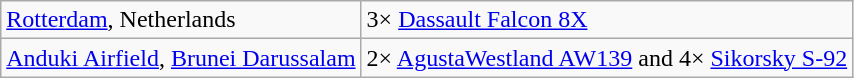<table class=wikitable>
<tr>
<td><a href='#'>Rotterdam</a>, Netherlands</td>
<td>3× <a href='#'>Dassault Falcon 8X</a></td>
</tr>
<tr>
<td><a href='#'>Anduki Airfield</a>, <a href='#'>Brunei Darussalam</a></td>
<td>2× <a href='#'>AgustaWestland AW139</a> and 4× <a href='#'>Sikorsky S-92</a></td>
</tr>
</table>
